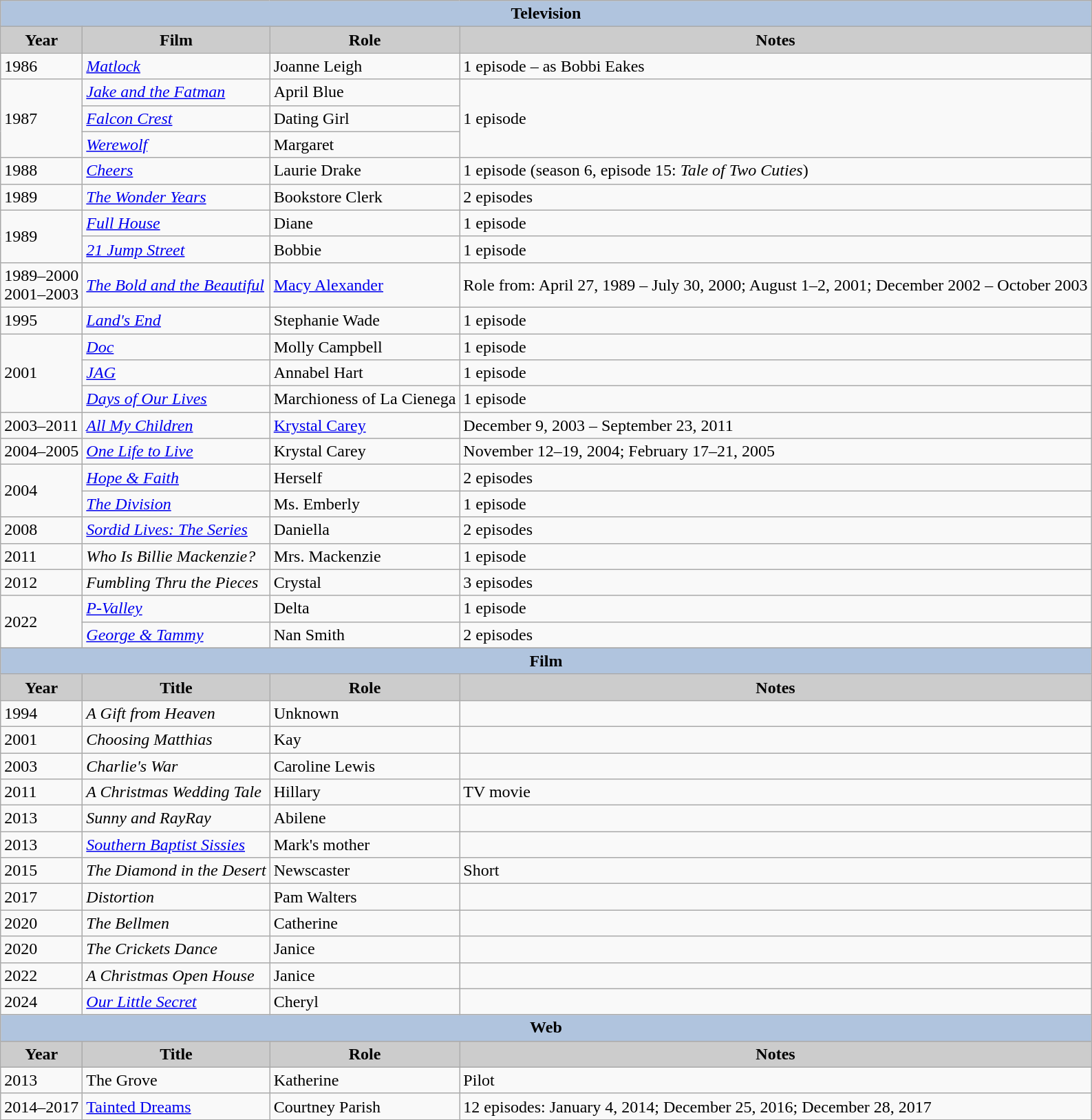<table class="wikitable">
<tr style="text-align:center;">
<th colspan=4 style="background:#B0C4DE;">Television</th>
</tr>
<tr style="text-align:center;">
<th style="background:#ccc;">Year</th>
<th style="background:#ccc;">Film</th>
<th style="background:#ccc;">Role</th>
<th style="background:#ccc;">Notes</th>
</tr>
<tr>
<td>1986</td>
<td><em><a href='#'>Matlock</a></em></td>
<td>Joanne Leigh</td>
<td>1 episode – as Bobbi Eakes</td>
</tr>
<tr>
<td rowspan=3>1987</td>
<td><em><a href='#'>Jake and the Fatman</a></em></td>
<td>April Blue</td>
<td Rowspan=3>1 episode</td>
</tr>
<tr>
<td><em><a href='#'>Falcon Crest</a></em></td>
<td>Dating Girl</td>
</tr>
<tr>
<td><em><a href='#'>Werewolf</a></em></td>
<td>Margaret</td>
</tr>
<tr>
<td>1988</td>
<td><em><a href='#'>Cheers</a></em></td>
<td>Laurie Drake</td>
<td>1 episode (season 6, episode 15: <em>Tale of Two Cuties</em>)</td>
</tr>
<tr>
<td>1989</td>
<td><em><a href='#'>The Wonder Years</a></em></td>
<td>Bookstore Clerk</td>
<td>2 episodes</td>
</tr>
<tr>
<td rowspan=2>1989</td>
<td><em><a href='#'>Full House</a></em></td>
<td>Diane</td>
<td>1 episode</td>
</tr>
<tr>
<td><em><a href='#'>21 Jump Street</a></em></td>
<td>Bobbie</td>
<td>1 episode</td>
</tr>
<tr>
<td>1989–2000<br>2001–2003</td>
<td><em><a href='#'>The Bold and the Beautiful</a></em></td>
<td><a href='#'>Macy Alexander</a></td>
<td>Role from: April 27, 1989 – July 30, 2000; August 1–2, 2001; December 2002 – October 2003</td>
</tr>
<tr>
<td>1995</td>
<td><em><a href='#'>Land's End</a></em></td>
<td>Stephanie Wade</td>
<td>1 episode</td>
</tr>
<tr>
<td rowspan=3>2001</td>
<td><em><a href='#'>Doc</a></em></td>
<td>Molly Campbell</td>
<td>1 episode</td>
</tr>
<tr>
<td><em><a href='#'>JAG</a></em></td>
<td>Annabel Hart</td>
<td>1 episode</td>
</tr>
<tr>
<td><em><a href='#'>Days of Our Lives</a></em></td>
<td>Marchioness of La Cienega</td>
<td>1 episode</td>
</tr>
<tr>
<td>2003–2011</td>
<td><em><a href='#'>All My Children</a></em></td>
<td><a href='#'>Krystal Carey</a></td>
<td>December 9, 2003 – September 23, 2011</td>
</tr>
<tr>
<td>2004–2005</td>
<td><em><a href='#'>One Life to Live</a></em></td>
<td>Krystal Carey</td>
<td>November 12–19, 2004; February 17–21, 2005</td>
</tr>
<tr>
<td rowspan=2>2004</td>
<td><em><a href='#'>Hope & Faith</a></em></td>
<td>Herself</td>
<td>2 episodes</td>
</tr>
<tr>
<td><em><a href='#'>The Division</a></em></td>
<td>Ms. Emberly</td>
<td>1 episode</td>
</tr>
<tr>
<td>2008</td>
<td><em><a href='#'>Sordid Lives: The Series</a></em></td>
<td>Daniella</td>
<td>2 episodes</td>
</tr>
<tr>
<td>2011</td>
<td><em>Who Is Billie Mackenzie?</em></td>
<td>Mrs. Mackenzie</td>
<td>1 episode</td>
</tr>
<tr>
<td>2012</td>
<td><em>Fumbling Thru the Pieces</em></td>
<td>Crystal</td>
<td>3 episodes</td>
</tr>
<tr>
<td rowspan=2>2022</td>
<td><em><a href='#'>P-Valley</a></em></td>
<td>Delta</td>
<td>1 episode</td>
</tr>
<tr>
<td><em><a href='#'>George & Tammy</a></em></td>
<td>Nan Smith</td>
<td>2 episodes</td>
</tr>
<tr>
</tr>
<tr style="text-align:center;">
<th colspan=4 style="background:#B0C4DE;">Film</th>
</tr>
<tr style="text-align:center;">
<th style="background:#ccc;">Year</th>
<th style="background:#ccc;">Title</th>
<th style="background:#ccc;">Role</th>
<th style="background:#ccc;">Notes</th>
</tr>
<tr>
<td>1994</td>
<td><em>A Gift from Heaven</em></td>
<td>Unknown</td>
<td></td>
</tr>
<tr>
<td>2001</td>
<td><em>Choosing Matthias</em></td>
<td>Kay</td>
<td></td>
</tr>
<tr>
<td>2003</td>
<td><em>Charlie's War</em></td>
<td>Caroline Lewis</td>
<td></td>
</tr>
<tr>
<td>2011</td>
<td><em>A Christmas Wedding Tale</em></td>
<td>Hillary</td>
<td>TV movie</td>
</tr>
<tr>
<td>2013</td>
<td><em>Sunny and RayRay</em></td>
<td>Abilene</td>
<td></td>
</tr>
<tr>
<td>2013</td>
<td><em><a href='#'>Southern Baptist Sissies</a></em></td>
<td>Mark's mother</td>
<td></td>
</tr>
<tr>
<td>2015</td>
<td><em>The Diamond in the Desert</em></td>
<td>Newscaster</td>
<td>Short</td>
</tr>
<tr>
<td>2017</td>
<td><em>Distortion</em></td>
<td>Pam Walters</td>
<td></td>
</tr>
<tr>
<td>2020</td>
<td><em>The Bellmen</em></td>
<td>Catherine</td>
<td></td>
</tr>
<tr>
<td>2020</td>
<td><em>The Crickets Dance</em></td>
<td>Janice</td>
<td></td>
</tr>
<tr>
<td>2022</td>
<td><em>A Christmas Open House</em></td>
<td>Janice</td>
<td></td>
</tr>
<tr>
<td>2024</td>
<td><em><a href='#'>Our Little Secret</a></td>
<td>Cheryl</td>
<td></td>
</tr>
<tr style="text-align:center;">
<th colspan=4 style="background:#B0C4DE;">Web</th>
</tr>
<tr style="text-align:center;">
<th style="background:#ccc;">Year</th>
<th style="background:#ccc;">Title</th>
<th style="background:#ccc;">Role</th>
<th style="background:#ccc;">Notes</th>
</tr>
<tr>
<td>2013</td>
<td></em>The Grove<em></td>
<td>Katherine</td>
<td>Pilot</td>
</tr>
<tr>
<td>2014–2017</td>
<td></em><a href='#'>Tainted Dreams</a><em></td>
<td>Courtney Parish</td>
<td>12 episodes: January 4, 2014; December 25, 2016; December 28, 2017</td>
</tr>
</table>
